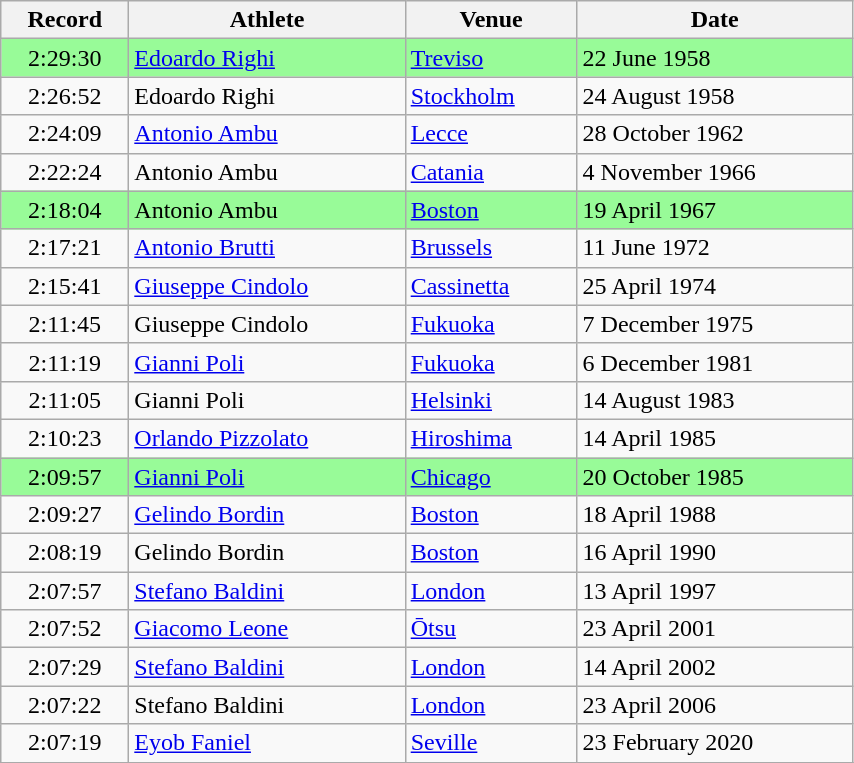<table class=wikitable sortable width=45% style=font-size:100%; text-align:left;>
<tr>
<th>Record</th>
<th>Athlete</th>
<th>Venue</th>
<th>Date</th>
</tr>
<tr bgcolor=palegreen>
<td align=center>2:29:30</td>
<td><a href='#'>Edoardo Righi</a></td>
<td> <a href='#'>Treviso</a></td>
<td>22 June 1958</td>
</tr>
<tr>
<td align=center>2:26:52</td>
<td>Edoardo Righi</td>
<td> <a href='#'>Stockholm</a></td>
<td>24 August 1958</td>
</tr>
<tr>
<td align=center>2:24:09</td>
<td><a href='#'>Antonio Ambu</a></td>
<td> <a href='#'>Lecce</a></td>
<td>28 October 1962</td>
</tr>
<tr>
<td align=center>2:22:24</td>
<td>Antonio Ambu</td>
<td> <a href='#'>Catania</a></td>
<td>4 November 1966</td>
</tr>
<tr bgcolor=palegreen>
<td align=center>2:18:04</td>
<td>Antonio Ambu</td>
<td> <a href='#'>Boston</a></td>
<td>19 April 1967</td>
</tr>
<tr>
<td align=center>2:17:21</td>
<td><a href='#'>Antonio Brutti</a></td>
<td> <a href='#'>Brussels</a></td>
<td>11 June 1972</td>
</tr>
<tr>
<td align=center>2:15:41</td>
<td><a href='#'>Giuseppe Cindolo</a></td>
<td> <a href='#'>Cassinetta</a></td>
<td>25 April 1974</td>
</tr>
<tr>
<td align=center>2:11:45</td>
<td>Giuseppe Cindolo</td>
<td> <a href='#'>Fukuoka</a></td>
<td>7 December 1975</td>
</tr>
<tr>
<td align=center>2:11:19</td>
<td><a href='#'>Gianni Poli</a></td>
<td> <a href='#'>Fukuoka</a></td>
<td>6 December 1981</td>
</tr>
<tr>
<td align=center>2:11:05</td>
<td>Gianni Poli</td>
<td> <a href='#'>Helsinki</a></td>
<td>14 August 1983</td>
</tr>
<tr>
<td align=center>2:10:23</td>
<td><a href='#'>Orlando Pizzolato</a></td>
<td> <a href='#'>Hiroshima</a></td>
<td>14 April 1985</td>
</tr>
<tr bgcolor=palegreen>
<td align=center>2:09:57</td>
<td><a href='#'>Gianni Poli</a></td>
<td> <a href='#'>Chicago</a></td>
<td>20 October 1985</td>
</tr>
<tr>
<td align=center>2:09:27</td>
<td><a href='#'>Gelindo Bordin</a></td>
<td> <a href='#'>Boston</a></td>
<td>18 April 1988</td>
</tr>
<tr>
<td align=center>2:08:19</td>
<td>Gelindo Bordin</td>
<td> <a href='#'>Boston</a></td>
<td>16 April 1990</td>
</tr>
<tr>
<td align=center>2:07:57</td>
<td><a href='#'>Stefano Baldini</a></td>
<td> <a href='#'>London</a></td>
<td>13 April 1997</td>
</tr>
<tr>
<td align=center>2:07:52</td>
<td><a href='#'>Giacomo Leone</a></td>
<td> <a href='#'>Ōtsu</a></td>
<td>23 April 2001</td>
</tr>
<tr>
<td align=center>2:07:29</td>
<td><a href='#'>Stefano Baldini</a></td>
<td> <a href='#'>London</a></td>
<td>14 April 2002</td>
</tr>
<tr>
<td align=center>2:07:22</td>
<td>Stefano Baldini</td>
<td> <a href='#'>London</a></td>
<td>23 April 2006</td>
</tr>
<tr>
<td align=center>2:07:19</td>
<td><a href='#'>Eyob Faniel</a></td>
<td> <a href='#'>Seville</a></td>
<td>23 February 2020</td>
</tr>
<tr align=center/ 2:05:24 // [(Yohanes Chiappinelli)] // [(Valencia)] // 1 December 2024}>
</tr>
</table>
